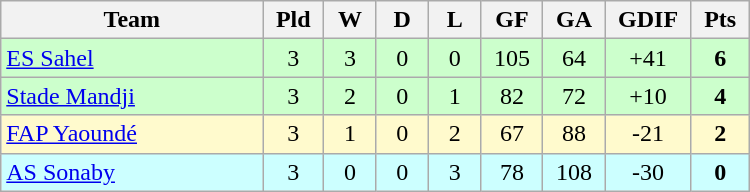<table class=wikitable style="text-align:center" width=500>
<tr>
<th width=25%>Team</th>
<th width=5%>Pld</th>
<th width=5%>W</th>
<th width=5%>D</th>
<th width=5%>L</th>
<th width=5%>GF</th>
<th width=5%>GA</th>
<th width=5%>GDIF</th>
<th width=5%>Pts</th>
</tr>
<tr bgcolor=#ccffcc>
<td align="left"> <a href='#'>ES Sahel</a></td>
<td>3</td>
<td>3</td>
<td>0</td>
<td>0</td>
<td>105</td>
<td>64</td>
<td>+41</td>
<td><strong>6</strong></td>
</tr>
<tr bgcolor=#ccffcc>
<td align="left"> <a href='#'>Stade Mandji</a></td>
<td>3</td>
<td>2</td>
<td>0</td>
<td>1</td>
<td>82</td>
<td>72</td>
<td>+10</td>
<td><strong>4</strong></td>
</tr>
<tr bgcolor=#fffacd>
<td align="left"> <a href='#'>FAP Yaoundé</a></td>
<td>3</td>
<td>1</td>
<td>0</td>
<td>2</td>
<td>67</td>
<td>88</td>
<td>-21</td>
<td><strong>2</strong></td>
</tr>
<tr bgcolor=#ccffff>
<td align="left"> <a href='#'>AS Sonaby</a></td>
<td>3</td>
<td>0</td>
<td>0</td>
<td>3</td>
<td>78</td>
<td>108</td>
<td>-30</td>
<td><strong>0</strong></td>
</tr>
</table>
